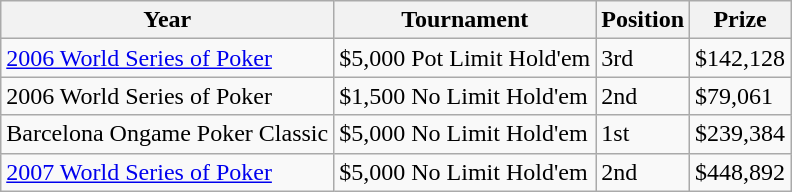<table class="wikitable">
<tr>
<th>Year</th>
<th>Tournament</th>
<th>Position</th>
<th>Prize</th>
</tr>
<tr>
<td><a href='#'>2006 World Series of Poker</a></td>
<td>$5,000 Pot Limit Hold'em</td>
<td>3rd</td>
<td>$142,128</td>
</tr>
<tr>
<td>2006 World Series of Poker</td>
<td>$1,500 No Limit Hold'em</td>
<td>2nd</td>
<td>$79,061</td>
</tr>
<tr>
<td>Barcelona Ongame Poker Classic</td>
<td>$5,000 No Limit Hold'em</td>
<td>1st</td>
<td>$239,384</td>
</tr>
<tr>
<td><a href='#'>2007 World Series of Poker</a></td>
<td>$5,000 No Limit Hold'em</td>
<td>2nd</td>
<td>$448,892</td>
</tr>
</table>
